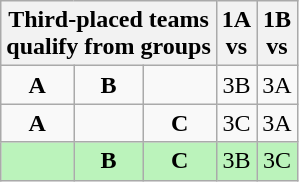<table class="wikitable collapsible collapsed" style="text-align:center">
<tr>
<th colspan=3>Third-placed teams<br>qualify from groups</th>
<th>1A <br>vs</th>
<th>1B <br>vs</th>
</tr>
<tr>
<td style="font-weight:bold">A</td>
<td style="font-weight:bold">B</td>
<td></td>
<td>3B</td>
<td>3A</td>
</tr>
<tr>
<td style="font-weight:bold">A</td>
<td></td>
<td style="font-weight:bold">C</td>
<td>3C</td>
<td>3A</td>
</tr>
<tr style="background:#BBF3BB;">
<td></td>
<td style="font-weight:bold">B</td>
<td style="font-weight:bold">C</td>
<td>3B</td>
<td>3C</td>
</tr>
</table>
